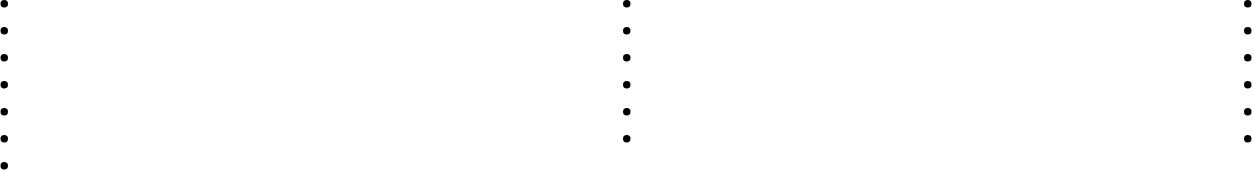<table>
<tr>
<td style="vertical-align:top; width:33%;"><br><ul><li></li><li></li><li></li><li></li><li></li><li></li><li></li></ul></td>
<td style="vertical-align:top; width:33%;"><br><ul><li></li><li></li><li></li><li></li><li></li><li></li></ul></td>
<td style="vertical-align:top; width:33%;"><br><ul><li></li><li></li><li></li><li></li><li></li><li></li></ul></td>
<td style="vertical-align:top; width:33%;"></td>
<td style="vertical-align:top; width:25%;"></td>
</tr>
</table>
